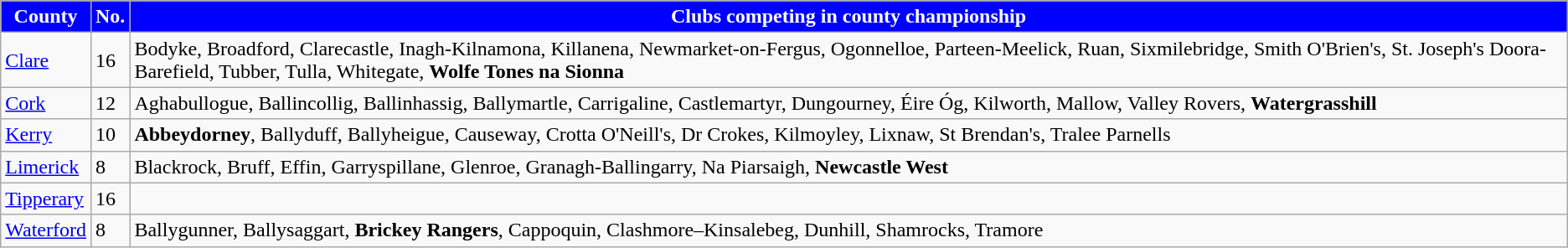<table class="wikitable sortable" style="text-align:left">
<tr>
<th style="background:blue;color:white">County</th>
<th style="background:blue;color:white">No.</th>
<th style="background:blue;color:white">Clubs competing in county championship</th>
</tr>
<tr>
<td> <a href='#'>Clare</a></td>
<td>16</td>
<td>Bodyke, Broadford, Clarecastle, Inagh-Kilnamona, Killanena, Newmarket-on-Fergus, Ogonnelloe, Parteen-Meelick, Ruan, Sixmilebridge, Smith O'Brien's, St. Joseph's Doora-Barefield, Tubber, Tulla, Whitegate, <strong>Wolfe Tones na Sionna</strong></td>
</tr>
<tr>
<td> <a href='#'>Cork</a></td>
<td>12</td>
<td>Aghabullogue, Ballincollig, Ballinhassig, Ballymartle, Carrigaline, Castlemartyr, Dungourney, Éire Óg, Kilworth, Mallow, Valley Rovers, <strong>Watergrasshill</strong></td>
</tr>
<tr>
<td> <a href='#'>Kerry</a></td>
<td>10</td>
<td><strong>Abbeydorney</strong>, Ballyduff, Ballyheigue, Causeway, Crotta O'Neill's, Dr Crokes, Kilmoyley, Lixnaw, St Brendan's, Tralee Parnells</td>
</tr>
<tr>
<td> <a href='#'>Limerick</a></td>
<td>8</td>
<td>Blackrock, Bruff, Effin, Garryspillane, Glenroe, Granagh-Ballingarry, Na Piarsaigh, <strong>Newcastle West</strong></td>
</tr>
<tr>
<td> <a href='#'>Tipperary</a></td>
<td>16</td>
<td></td>
</tr>
<tr>
<td> <a href='#'>Waterford</a></td>
<td>8</td>
<td>Ballygunner, Ballysaggart, <strong>Brickey Rangers</strong>, Cappoquin, Clashmore–Kinsalebeg, Dunhill, Shamrocks, Tramore</td>
</tr>
</table>
